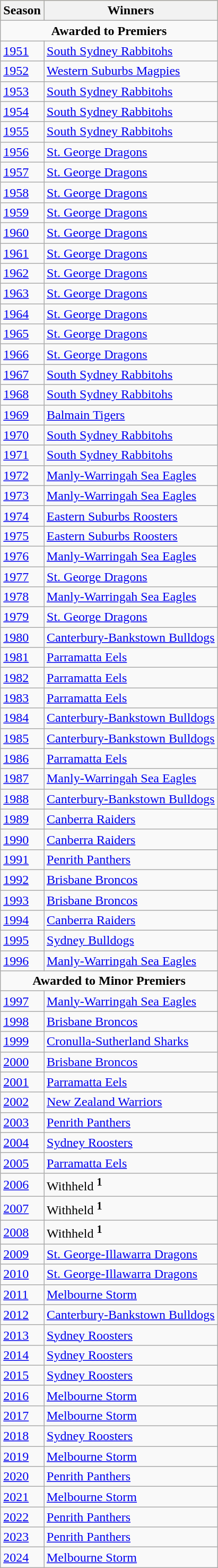<table class="wikitable">
<tr style="background:#bdb76b;">
<th>Season</th>
<th>Winners</th>
</tr>
<tr>
<td colspan=2 align=center><strong>Awarded to Premiers</strong></td>
</tr>
<tr>
<td><a href='#'>1951</a></td>
<td> <a href='#'>South Sydney Rabbitohs</a></td>
</tr>
<tr>
<td><a href='#'>1952</a></td>
<td> <a href='#'>Western Suburbs Magpies</a></td>
</tr>
<tr>
<td><a href='#'>1953</a></td>
<td> <a href='#'>South Sydney Rabbitohs</a></td>
</tr>
<tr>
<td><a href='#'>1954</a></td>
<td> <a href='#'>South Sydney Rabbitohs</a></td>
</tr>
<tr>
<td><a href='#'>1955</a></td>
<td> <a href='#'>South Sydney Rabbitohs</a></td>
</tr>
<tr>
<td><a href='#'>1956</a></td>
<td> <a href='#'>St. George Dragons</a></td>
</tr>
<tr>
<td><a href='#'>1957</a></td>
<td> <a href='#'>St. George Dragons</a></td>
</tr>
<tr>
<td><a href='#'>1958</a></td>
<td> <a href='#'>St. George Dragons</a></td>
</tr>
<tr>
<td><a href='#'>1959</a></td>
<td> <a href='#'>St. George Dragons</a></td>
</tr>
<tr>
<td><a href='#'>1960</a></td>
<td> <a href='#'>St. George Dragons</a></td>
</tr>
<tr>
<td><a href='#'>1961</a></td>
<td> <a href='#'>St. George Dragons</a></td>
</tr>
<tr>
<td><a href='#'>1962</a></td>
<td> <a href='#'>St. George Dragons</a></td>
</tr>
<tr>
<td><a href='#'>1963</a></td>
<td> <a href='#'>St. George Dragons</a></td>
</tr>
<tr>
<td><a href='#'>1964</a></td>
<td> <a href='#'>St. George Dragons</a></td>
</tr>
<tr>
<td><a href='#'>1965</a></td>
<td> <a href='#'>St. George Dragons</a></td>
</tr>
<tr>
<td><a href='#'>1966</a></td>
<td> <a href='#'>St. George Dragons</a></td>
</tr>
<tr>
<td><a href='#'>1967</a></td>
<td> <a href='#'>South Sydney Rabbitohs</a></td>
</tr>
<tr>
<td><a href='#'>1968</a></td>
<td> <a href='#'>South Sydney Rabbitohs</a></td>
</tr>
<tr>
<td><a href='#'>1969</a></td>
<td> <a href='#'>Balmain Tigers</a></td>
</tr>
<tr>
<td><a href='#'>1970</a></td>
<td> <a href='#'>South Sydney Rabbitohs</a></td>
</tr>
<tr>
<td><a href='#'>1971</a></td>
<td> <a href='#'>South Sydney Rabbitohs</a></td>
</tr>
<tr>
<td><a href='#'>1972</a></td>
<td> <a href='#'>Manly-Warringah Sea Eagles</a></td>
</tr>
<tr>
<td><a href='#'>1973</a></td>
<td> <a href='#'>Manly-Warringah Sea Eagles</a></td>
</tr>
<tr>
<td><a href='#'>1974</a></td>
<td> <a href='#'>Eastern Suburbs Roosters</a></td>
</tr>
<tr>
<td><a href='#'>1975</a></td>
<td> <a href='#'>Eastern Suburbs Roosters</a></td>
</tr>
<tr>
<td><a href='#'>1976</a></td>
<td> <a href='#'>Manly-Warringah Sea Eagles</a></td>
</tr>
<tr>
<td><a href='#'>1977</a></td>
<td> <a href='#'>St. George Dragons</a></td>
</tr>
<tr>
<td><a href='#'>1978</a></td>
<td> <a href='#'>Manly-Warringah Sea Eagles</a></td>
</tr>
<tr>
<td><a href='#'>1979</a></td>
<td> <a href='#'>St. George Dragons</a></td>
</tr>
<tr>
<td><a href='#'>1980</a></td>
<td> <a href='#'>Canterbury-Bankstown Bulldogs</a></td>
</tr>
<tr>
<td><a href='#'>1981</a></td>
<td> <a href='#'>Parramatta Eels</a></td>
</tr>
<tr>
<td><a href='#'>1982</a></td>
<td> <a href='#'>Parramatta Eels</a></td>
</tr>
<tr>
<td><a href='#'>1983</a></td>
<td> <a href='#'>Parramatta Eels</a></td>
</tr>
<tr>
<td><a href='#'>1984</a></td>
<td> <a href='#'>Canterbury-Bankstown Bulldogs</a></td>
</tr>
<tr>
<td><a href='#'>1985</a></td>
<td> <a href='#'>Canterbury-Bankstown Bulldogs</a></td>
</tr>
<tr>
<td><a href='#'>1986</a></td>
<td> <a href='#'>Parramatta Eels</a></td>
</tr>
<tr>
<td><a href='#'>1987</a></td>
<td> <a href='#'>Manly-Warringah Sea Eagles</a></td>
</tr>
<tr>
<td><a href='#'>1988</a></td>
<td> <a href='#'>Canterbury-Bankstown Bulldogs</a></td>
</tr>
<tr>
<td><a href='#'>1989</a></td>
<td> <a href='#'>Canberra Raiders</a></td>
</tr>
<tr>
<td><a href='#'>1990</a></td>
<td> <a href='#'>Canberra Raiders</a></td>
</tr>
<tr>
<td><a href='#'>1991</a></td>
<td> <a href='#'>Penrith Panthers</a></td>
</tr>
<tr>
<td><a href='#'>1992</a></td>
<td> <a href='#'>Brisbane Broncos</a></td>
</tr>
<tr>
<td><a href='#'>1993</a></td>
<td> <a href='#'>Brisbane Broncos</a></td>
</tr>
<tr>
<td><a href='#'>1994</a></td>
<td> <a href='#'>Canberra Raiders</a></td>
</tr>
<tr>
<td><a href='#'>1995</a></td>
<td> <a href='#'>Sydney Bulldogs</a></td>
</tr>
<tr>
<td><a href='#'>1996</a></td>
<td> <a href='#'>Manly-Warringah Sea Eagles</a></td>
</tr>
<tr>
<td colspan=2 align=center><strong>Awarded to Minor Premiers</strong></td>
</tr>
<tr>
<td><a href='#'>1997</a></td>
<td> <a href='#'>Manly-Warringah Sea Eagles</a></td>
</tr>
<tr>
<td><a href='#'>1998</a></td>
<td> <a href='#'>Brisbane Broncos</a></td>
</tr>
<tr>
<td><a href='#'>1999</a></td>
<td> <a href='#'>Cronulla-Sutherland Sharks</a></td>
</tr>
<tr>
<td><a href='#'>2000</a></td>
<td> <a href='#'>Brisbane Broncos</a></td>
</tr>
<tr>
<td><a href='#'>2001</a></td>
<td> <a href='#'>Parramatta Eels</a></td>
</tr>
<tr>
<td><a href='#'>2002</a></td>
<td> <a href='#'>New Zealand Warriors</a></td>
</tr>
<tr>
<td><a href='#'>2003</a></td>
<td> <a href='#'>Penrith Panthers</a></td>
</tr>
<tr>
<td><a href='#'>2004</a></td>
<td> <a href='#'>Sydney Roosters</a></td>
</tr>
<tr>
<td><a href='#'>2005</a></td>
<td> <a href='#'>Parramatta Eels</a></td>
</tr>
<tr>
<td><a href='#'>2006</a></td>
<td>Withheld <sup><strong>1</strong></sup></td>
</tr>
<tr>
<td><a href='#'>2007</a></td>
<td>Withheld <sup><strong>1</strong></sup></td>
</tr>
<tr>
<td><a href='#'>2008</a></td>
<td>Withheld <sup><strong>1</strong></sup></td>
</tr>
<tr>
<td><a href='#'>2009</a></td>
<td> <a href='#'>St. George-Illawarra Dragons</a></td>
</tr>
<tr>
<td><a href='#'>2010</a></td>
<td> <a href='#'>St. George-Illawarra Dragons</a></td>
</tr>
<tr>
<td><a href='#'>2011</a></td>
<td> <a href='#'>Melbourne Storm</a></td>
</tr>
<tr>
<td><a href='#'>2012</a></td>
<td> <a href='#'>Canterbury-Bankstown Bulldogs</a></td>
</tr>
<tr>
<td><a href='#'>2013</a></td>
<td> <a href='#'>Sydney Roosters</a></td>
</tr>
<tr>
<td><a href='#'>2014</a></td>
<td> <a href='#'>Sydney Roosters</a></td>
</tr>
<tr>
<td><a href='#'>2015</a></td>
<td> <a href='#'>Sydney Roosters</a></td>
</tr>
<tr>
<td><a href='#'>2016</a></td>
<td> <a href='#'>Melbourne Storm</a></td>
</tr>
<tr>
<td><a href='#'>2017</a></td>
<td> <a href='#'>Melbourne Storm</a></td>
</tr>
<tr>
<td><a href='#'>2018</a></td>
<td> <a href='#'>Sydney Roosters</a></td>
</tr>
<tr>
<td><a href='#'>2019</a></td>
<td> <a href='#'>Melbourne Storm</a></td>
</tr>
<tr>
<td><a href='#'>2020</a></td>
<td> <a href='#'>Penrith Panthers</a></td>
</tr>
<tr>
<td><a href='#'>2021</a></td>
<td> <a href='#'>Melbourne Storm</a></td>
</tr>
<tr>
<td><a href='#'>2022</a></td>
<td> <a href='#'>Penrith Panthers</a></td>
</tr>
<tr>
<td><a href='#'>2023</a></td>
<td> <a href='#'>Penrith Panthers</a></td>
</tr>
<tr>
<td><a href='#'>2024</a></td>
<td> <a href='#'>Melbourne Storm</a></td>
</tr>
</table>
